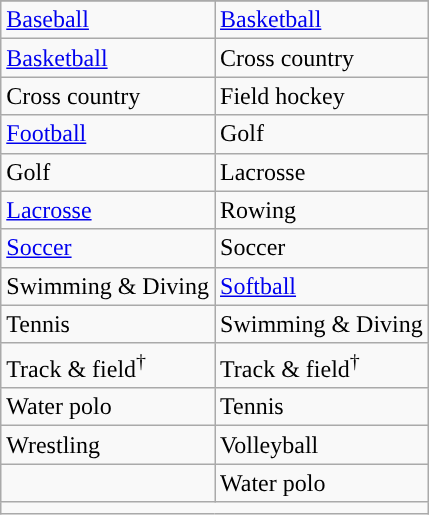<table class="wikitable" style= " ">
<tr>
</tr>
<tr>
<td><a href='#'>Baseball</a></td>
<td><a href='#'>Basketball</a></td>
</tr>
<tr>
<td><a href='#'>Basketball</a></td>
<td>Cross country</td>
</tr>
<tr>
<td>Cross country</td>
<td>Field hockey</td>
</tr>
<tr>
<td><a href='#'>Football</a></td>
<td>Golf</td>
</tr>
<tr>
<td>Golf</td>
<td>Lacrosse</td>
</tr>
<tr>
<td><a href='#'>Lacrosse</a></td>
<td>Rowing</td>
</tr>
<tr>
<td><a href='#'>Soccer</a></td>
<td>Soccer</td>
</tr>
<tr>
<td>Swimming & Diving</td>
<td><a href='#'>Softball</a></td>
</tr>
<tr>
<td>Tennis</td>
<td>Swimming & Diving</td>
</tr>
<tr>
<td>Track & field<sup>†</sup></td>
<td>Track & field<sup>†</sup></td>
</tr>
<tr>
<td>Water polo</td>
<td>Tennis</td>
</tr>
<tr>
<td>Wrestling</td>
<td>Volleyball</td>
</tr>
<tr>
<td></td>
<td>Water polo</td>
</tr>
<tr>
<td colspan="2"></td>
</tr>
</table>
